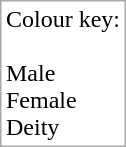<table style="border-spacing: 2px; border: 1px solid darkgray;">
<tr>
<td>Colour key:<br><br> Male<br>
 Female<br>
 Deity<br></td>
</tr>
</table>
